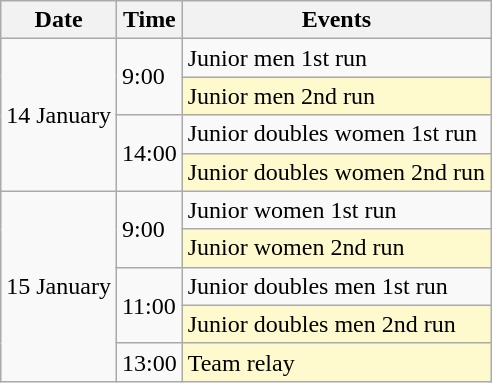<table class="wikitable">
<tr>
<th>Date</th>
<th>Time</th>
<th>Events</th>
</tr>
<tr>
<td rowspan=4>14 January</td>
<td rowspan=2>9:00</td>
<td>Junior men 1st run</td>
</tr>
<tr bgcolor=lemonchiffon>
<td>Junior men 2nd run</td>
</tr>
<tr>
<td rowspan=2>14:00</td>
<td>Junior doubles women 1st run</td>
</tr>
<tr bgcolor=lemonchiffon>
<td>Junior doubles women 2nd run</td>
</tr>
<tr>
<td rowspan=5>15 January</td>
<td rowspan=2>9:00</td>
<td>Junior women 1st run</td>
</tr>
<tr bgcolor=lemonchiffon>
<td>Junior women 2nd run</td>
</tr>
<tr>
<td rowspan=2>11:00</td>
<td>Junior doubles men 1st run</td>
</tr>
<tr bgcolor=lemonchiffon>
<td>Junior doubles men 2nd run</td>
</tr>
<tr>
<td>13:00</td>
<td bgcolor=lemonchiffon>Team relay</td>
</tr>
</table>
